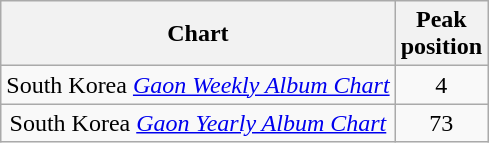<table class="wikitable" style="text-align:center;">
<tr>
<th>Chart</th>
<th>Peak <br> position</th>
</tr>
<tr>
<td>South Korea <em><a href='#'>Gaon Weekly Album Chart</a></em></td>
<td align="center">4</td>
</tr>
<tr>
<td>South Korea <em><a href='#'>Gaon Yearly Album Chart</a></em></td>
<td align="center">73</td>
</tr>
</table>
